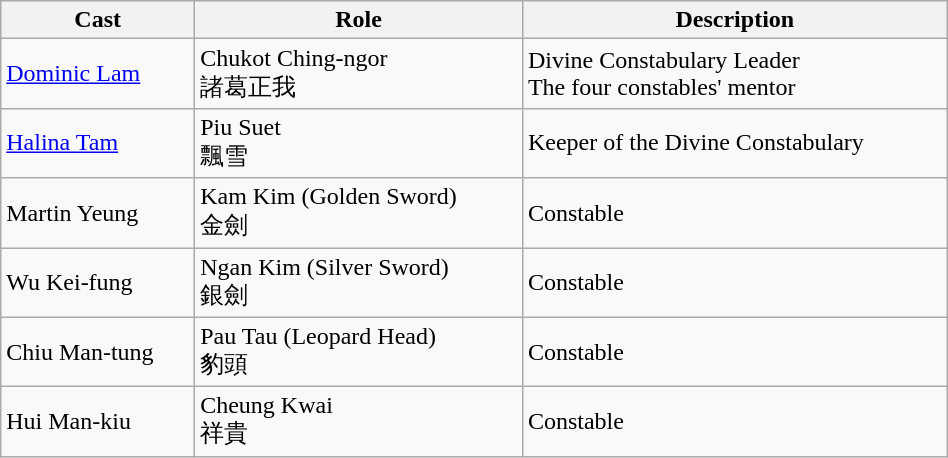<table class="wikitable" width="50%">
<tr>
<th>Cast</th>
<th>Role</th>
<th>Description</th>
</tr>
<tr>
<td><a href='#'>Dominic Lam</a></td>
<td>Chukot Ching-ngor<br>諸葛正我</td>
<td>Divine Constabulary Leader<br>The four constables' mentor</td>
</tr>
<tr>
<td><a href='#'>Halina Tam</a></td>
<td>Piu Suet<br>飄雪</td>
<td>Keeper of the Divine Constabulary</td>
</tr>
<tr>
<td>Martin Yeung</td>
<td>Kam Kim (Golden Sword)<br>金劍</td>
<td>Constable</td>
</tr>
<tr>
<td>Wu Kei-fung</td>
<td>Ngan Kim (Silver Sword)<br>銀劍</td>
<td>Constable</td>
</tr>
<tr>
<td>Chiu Man-tung</td>
<td>Pau Tau (Leopard Head)<br>豹頭</td>
<td>Constable</td>
</tr>
<tr>
<td>Hui Man-kiu</td>
<td>Cheung Kwai<br>祥貴</td>
<td>Constable</td>
</tr>
</table>
